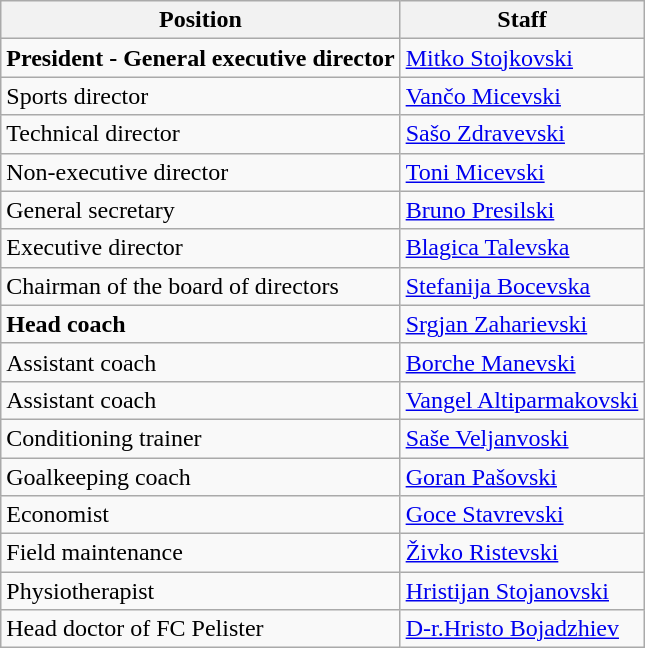<table class="wikitable">
<tr>
<th>Position</th>
<th>Staff</th>
</tr>
<tr>
<td><strong>President - General executive director</strong></td>
<td> <a href='#'>Mitko Stojkovski</a></td>
</tr>
<tr>
<td>Sports director</td>
<td> <a href='#'>Vančo Micevski</a></td>
</tr>
<tr>
<td>Technical director</td>
<td> <a href='#'>Sašo Zdravevski</a></td>
</tr>
<tr>
<td>Non-executive director</td>
<td> <a href='#'>Toni Micevski</a></td>
</tr>
<tr>
<td>General secretary</td>
<td> <a href='#'>Bruno Presilski</a></td>
</tr>
<tr>
<td>Executive director</td>
<td> <a href='#'>Blagica Talevska</a></td>
</tr>
<tr>
<td>Chairman of the board of directors</td>
<td> <a href='#'>Stefanija Bocevska</a></td>
</tr>
<tr>
<td><strong>Head coach</strong></td>
<td> <a href='#'>Srgjan Zaharievski</a></td>
</tr>
<tr>
<td>Assistant coach</td>
<td> <a href='#'>Borche Manevski</a></td>
</tr>
<tr>
<td>Assistant coach</td>
<td> <a href='#'>Vangel Altiparmakovski</a></td>
</tr>
<tr>
<td>Conditioning trainer</td>
<td> <a href='#'>Saše Veljanvoski</a></td>
</tr>
<tr>
<td>Goalkeeping coach</td>
<td> <a href='#'>Goran Pašovski</a></td>
</tr>
<tr>
<td>Economist</td>
<td> <a href='#'>Goce Stavrevski</a></td>
</tr>
<tr>
<td>Field maintenance</td>
<td> <a href='#'>Živko Ristevski</a></td>
</tr>
<tr>
<td>Physiotherapist</td>
<td> <a href='#'>Hristijan Stojanovski</a></td>
</tr>
<tr>
<td>Head doctor of FC Pelister</td>
<td> <a href='#'>D-r.Hristo Bojadzhiev</a></td>
</tr>
</table>
